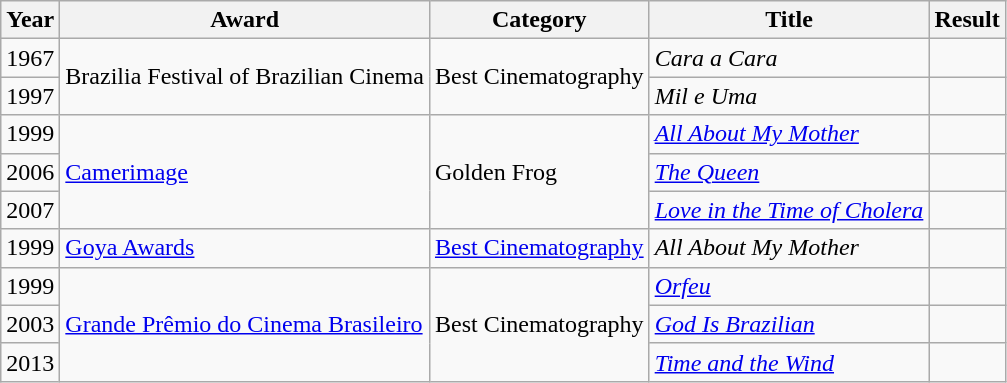<table class="wikitable">
<tr>
<th>Year</th>
<th>Award</th>
<th>Category</th>
<th>Title</th>
<th>Result</th>
</tr>
<tr>
<td>1967</td>
<td rowspan=2>Brazilia Festival of Brazilian Cinema</td>
<td rowspan=2>Best Cinematography</td>
<td><em>Cara a Cara</em></td>
<td></td>
</tr>
<tr>
<td>1997</td>
<td><em>Mil e Uma</em></td>
<td></td>
</tr>
<tr>
<td>1999</td>
<td rowspan=3><a href='#'>Camerimage</a></td>
<td rowspan=3>Golden Frog</td>
<td><em><a href='#'>All About My Mother</a></em></td>
<td></td>
</tr>
<tr>
<td>2006</td>
<td><em><a href='#'>The Queen</a></em></td>
<td></td>
</tr>
<tr>
<td>2007</td>
<td><em><a href='#'>Love in the Time of Cholera</a></em></td>
<td></td>
</tr>
<tr>
<td>1999</td>
<td><a href='#'>Goya Awards</a></td>
<td><a href='#'>Best Cinematography</a></td>
<td><em>All About My Mother</em></td>
<td></td>
</tr>
<tr>
<td>1999</td>
<td rowspan=3><a href='#'>Grande Prêmio do Cinema Brasileiro</a></td>
<td rowspan=3>Best Cinematography</td>
<td><em><a href='#'>Orfeu</a></em></td>
<td></td>
</tr>
<tr>
<td>2003</td>
<td><em><a href='#'>God Is Brazilian</a></em></td>
<td></td>
</tr>
<tr>
<td>2013</td>
<td><em><a href='#'>Time and the Wind</a></em></td>
<td></td>
</tr>
</table>
